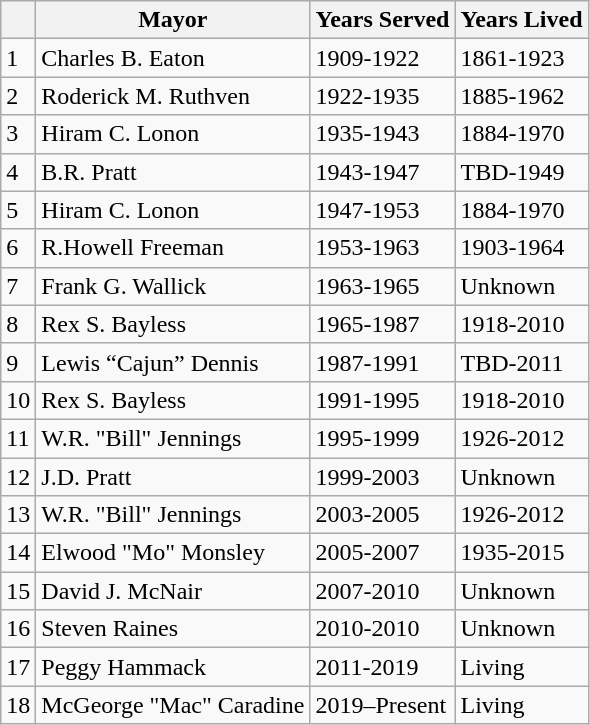<table class="wikitable">
<tr>
<th></th>
<th>Mayor</th>
<th>Years Served</th>
<th>Years Lived</th>
</tr>
<tr>
<td>1</td>
<td>Charles B. Eaton</td>
<td>1909-1922</td>
<td>1861-1923</td>
</tr>
<tr>
<td>2</td>
<td>Roderick M. Ruthven</td>
<td>1922-1935</td>
<td>1885-1962</td>
</tr>
<tr>
<td>3</td>
<td>Hiram C. Lonon</td>
<td>1935-1943</td>
<td>1884-1970</td>
</tr>
<tr>
<td>4</td>
<td>B.R. Pratt</td>
<td>1943-1947</td>
<td>TBD-1949</td>
</tr>
<tr>
<td>5</td>
<td>Hiram C. Lonon</td>
<td>1947-1953</td>
<td>1884-1970</td>
</tr>
<tr>
<td>6</td>
<td>R.Howell Freeman</td>
<td>1953-1963</td>
<td>1903-1964</td>
</tr>
<tr>
<td>7</td>
<td>Frank G. Wallick</td>
<td>1963-1965</td>
<td>Unknown</td>
</tr>
<tr>
<td>8</td>
<td>Rex S. Bayless</td>
<td>1965-1987</td>
<td>1918-2010</td>
</tr>
<tr>
<td>9</td>
<td>Lewis “Cajun” Dennis</td>
<td>1987-1991</td>
<td>TBD-2011</td>
</tr>
<tr>
<td>10</td>
<td>Rex S. Bayless</td>
<td>1991-1995</td>
<td>1918-2010</td>
</tr>
<tr>
<td>11</td>
<td>W.R. "Bill" Jennings</td>
<td>1995-1999</td>
<td>1926-2012</td>
</tr>
<tr>
<td>12</td>
<td>J.D. Pratt</td>
<td>1999-2003</td>
<td>Unknown</td>
</tr>
<tr>
<td>13</td>
<td>W.R. "Bill" Jennings</td>
<td>2003-2005</td>
<td>1926-2012</td>
</tr>
<tr>
<td>14</td>
<td>Elwood "Mo" Monsley</td>
<td>2005-2007</td>
<td>1935-2015</td>
</tr>
<tr>
<td>15</td>
<td>David J. McNair</td>
<td>2007-2010</td>
<td>Unknown</td>
</tr>
<tr>
<td>16</td>
<td>Steven Raines</td>
<td>2010-2010</td>
<td>Unknown</td>
</tr>
<tr>
<td>17</td>
<td>Peggy Hammack</td>
<td>2011-2019</td>
<td>Living</td>
</tr>
<tr>
<td>18</td>
<td>McGeorge "Mac" Caradine</td>
<td>2019–Present</td>
<td>Living</td>
</tr>
</table>
